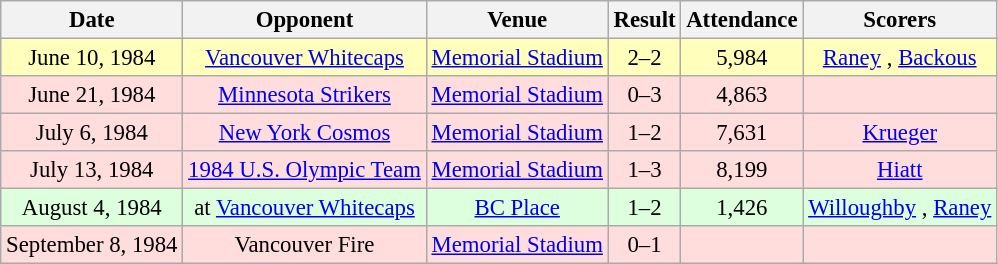<table class="wikitable" style="font-size:95%; text-align:center">
<tr>
<th>Date</th>
<th>Opponent</th>
<th>Venue</th>
<th>Result</th>
<th>Attendance</th>
<th>Scorers</th>
</tr>
<tr style="background-color:#ffffbb">
<td>June 10, 1984</td>
<td><a href='#'>Vancouver Whitecaps</a></td>
<td><a href='#'>Memorial Stadium</a></td>
<td>2–2</td>
<td>5,984</td>
<td><a href='#'>Raney</a> , <a href='#'>Backous</a> </td>
</tr>
<tr style="background-color:#ffdddd">
<td>June 21, 1984</td>
<td><a href='#'>Minnesota Strikers</a></td>
<td><a href='#'>Memorial Stadium</a></td>
<td>0–3</td>
<td>4,863</td>
<td></td>
</tr>
<tr style="background-color:#ffdddd">
<td>July 6, 1984</td>
<td><a href='#'>New York Cosmos</a></td>
<td><a href='#'>Memorial Stadium</a></td>
<td>1–2</td>
<td>7,631</td>
<td><a href='#'>Krueger</a> </td>
</tr>
<tr style="background-color:#ffdddd">
<td>July 13, 1984</td>
<td><a href='#'>1984 U.S. Olympic Team</a></td>
<td><a href='#'>Memorial Stadium</a></td>
<td>1–3</td>
<td>8,199</td>
<td><a href='#'>Hiatt</a> </td>
</tr>
<tr style="background-color:#ddffdd">
<td>August 4, 1984</td>
<td>at <a href='#'>Vancouver Whitecaps</a></td>
<td><a href='#'>BC Place</a></td>
<td>1–2</td>
<td>1,426</td>
<td><a href='#'>Willoughby</a> , <a href='#'>Raney</a> </td>
</tr>
<tr style="background-color:#ffdddd">
<td>September 8, 1984</td>
<td>Vancouver Fire</td>
<td><a href='#'>Memorial Stadium</a></td>
<td>0–1</td>
<td></td>
<td></td>
</tr>
</table>
